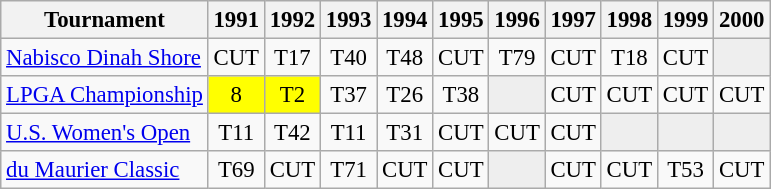<table class="wikitable" style="font-size:95%;text-align:center;">
<tr>
<th>Tournament</th>
<th>1991</th>
<th>1992</th>
<th>1993</th>
<th>1994</th>
<th>1995</th>
<th>1996</th>
<th>1997</th>
<th>1998</th>
<th>1999</th>
<th>2000</th>
</tr>
<tr>
<td align=left><a href='#'>Nabisco Dinah Shore</a></td>
<td>CUT</td>
<td>T17</td>
<td>T40</td>
<td>T48</td>
<td>CUT</td>
<td>T79</td>
<td>CUT</td>
<td>T18</td>
<td>CUT</td>
<td style="background:#eeeeee;"></td>
</tr>
<tr>
<td align=left><a href='#'>LPGA Championship</a></td>
<td style="background:yellow;">8</td>
<td style="background:yellow;">T2</td>
<td>T37</td>
<td>T26</td>
<td>T38</td>
<td style="background:#eeeeee;"></td>
<td>CUT</td>
<td>CUT</td>
<td>CUT</td>
<td>CUT</td>
</tr>
<tr>
<td align=left><a href='#'>U.S. Women's Open</a></td>
<td>T11</td>
<td>T42</td>
<td>T11</td>
<td>T31</td>
<td>CUT</td>
<td>CUT</td>
<td>CUT</td>
<td style="background:#eeeeee;"></td>
<td style="background:#eeeeee;"></td>
<td style="background:#eeeeee;"></td>
</tr>
<tr>
<td align=left><a href='#'>du Maurier Classic</a></td>
<td>T69</td>
<td>CUT</td>
<td>T71</td>
<td>CUT</td>
<td>CUT</td>
<td style="background:#eeeeee;"></td>
<td>CUT</td>
<td>CUT</td>
<td>T53</td>
<td>CUT</td>
</tr>
</table>
